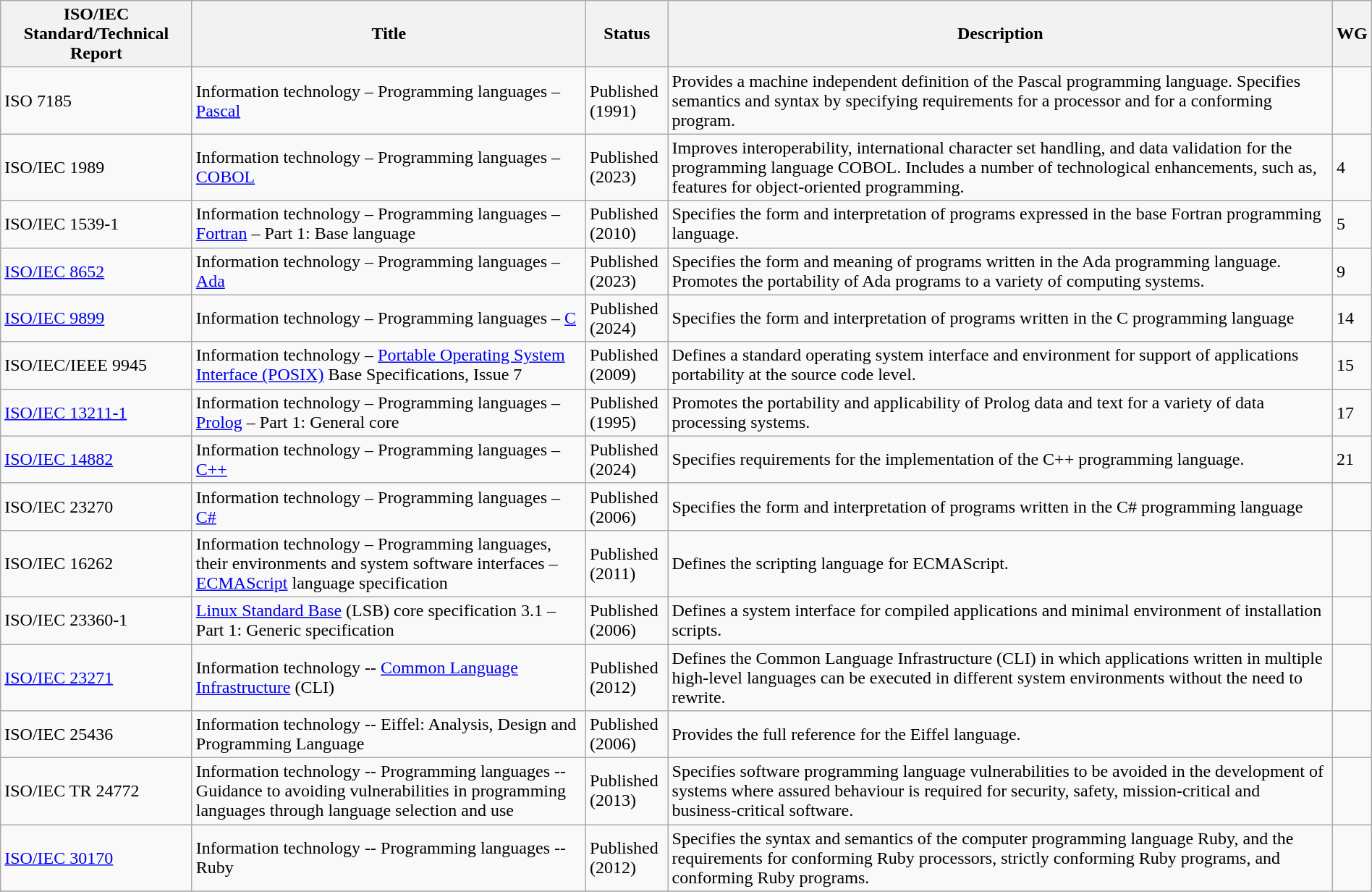<table class="wikitable sortable" width="100%">
<tr>
<th width="14%">ISO/IEC Standard/Technical Report</th>
<th data-sort-type="text" width="29%">Title</th>
<th width="6%">Status</th>
<th width="49%">Description</th>
<th data-sort-type="number" width= "2%">WG</th>
</tr>
<tr>
<td>ISO 7185</td>
<td data-sort-value="Pascal">Information technology – Programming languages – <a href='#'>Pascal</a></td>
<td>Published (1991)</td>
<td>Provides a machine independent definition of the Pascal programming language. Specifies semantics and syntax by specifying requirements for a processor and for a conforming program.</td>
<td data-sort-value="25"></td>
</tr>
<tr>
<td>ISO/IEC 1989</td>
<td data-sort-value="COBOL">Information technology – Programming languages – <a href='#'>COBOL</a></td>
<td>Published (2023)</td>
<td>Improves interoperability, international character set handling, and data validation for the programming language COBOL. Includes a number of technological enhancements, such as, features for object-oriented programming.</td>
<td data-sort-value="04">4</td>
</tr>
<tr>
<td>ISO/IEC 1539-1</td>
<td data-sort-value="Fortran">Information technology – Programming languages – <a href='#'>Fortran</a> – Part 1: Base language</td>
<td>Published (2010)</td>
<td>Specifies the form and interpretation of programs expressed in the base Fortran programming language.</td>
<td data-sort-value="05">5</td>
</tr>
<tr>
<td><a href='#'>ISO/IEC 8652</a></td>
<td data-sort-value="Ada">Information technology – Programming languages – <a href='#'>Ada</a></td>
<td>Published (2023)</td>
<td>Specifies the form and meaning of programs written in the Ada programming language. Promotes the portability of Ada programs to a variety of computing systems.</td>
<td data-sort-value="09">9</td>
</tr>
<tr>
<td><a href='#'>ISO/IEC 9899</a></td>
<td data-sort-value="C">Information technology – Programming languages – <a href='#'>C</a></td>
<td>Published (2024)</td>
<td>Specifies the form and interpretation of programs written in the C programming language</td>
<td data-sort-value="14">14</td>
</tr>
<tr>
<td>ISO/IEC/IEEE 9945</td>
<td data-sort-value="POSIX">Information technology – <a href='#'>Portable Operating System Interface (POSIX)</a> Base Specifications, Issue 7</td>
<td>Published (2009)</td>
<td>Defines a standard operating system interface and environment for support of applications portability at the source code level.</td>
<td data-sort-value="15">15</td>
</tr>
<tr>
<td><a href='#'>ISO/IEC 13211-1</a></td>
<td data-sort-value="Prolog">Information technology – Programming languages – <a href='#'>Prolog</a> – Part 1: General core</td>
<td>Published (1995)</td>
<td>Promotes the portability and applicability of Prolog data and text for a variety of data processing systems.</td>
<td data-sort-value="17">17</td>
</tr>
<tr>
<td><a href='#'>ISO/IEC 14882</a></td>
<td data-sort-value="C++">Information technology – Programming languages – <a href='#'>C++</a></td>
<td>Published (2024)</td>
<td>Specifies requirements for the implementation of the C++ programming language.</td>
<td data-sort-value="21">21</td>
</tr>
<tr>
<td>ISO/IEC 23270</td>
<td data-sort-value="C#">Information technology – Programming languages – <a href='#'>C#</a></td>
<td>Published (2006)</td>
<td>Specifies the form and interpretation of programs written in the C# programming language</td>
<td data-sort-value="22"></td>
</tr>
<tr>
<td>ISO/IEC 16262</td>
<td data-sort-value="ECMAScript">Information technology – Programming languages, their environments and system software interfaces – <a href='#'>ECMAScript</a> language specification</td>
<td>Published (2011)</td>
<td>Defines the scripting language for ECMAScript.</td>
<td data-sort-value="23"></td>
</tr>
<tr>
<td>ISO/IEC 23360-1</td>
<td data-sort-value="Linux Standard Base"><a href='#'>Linux Standard Base</a> (LSB) core specification 3.1 – Part 1: Generic specification</td>
<td>Published (2006)</td>
<td>Defines a system interface for compiled applications and minimal environment of installation scripts.</td>
<td data-sort-value="24"></td>
</tr>
<tr>
<td><a href='#'>ISO/IEC 23271</a></td>
<td data-sort-value="Common Language Infrastructure">Information technology -- <a href='#'>Common Language Infrastructure</a> (CLI)</td>
<td>Published (2012)</td>
<td>Defines the Common Language Infrastructure (CLI) in which applications written in multiple high-level languages can be executed in different system environments without the need to rewrite.</td>
<td data-sort-value="25"></td>
</tr>
<tr>
<td>ISO/IEC 25436</td>
<td data-sort-value="Eiffel">Information technology -- Eiffel: Analysis, Design and Programming Language</td>
<td>Published (2006)</td>
<td>Provides the full reference for the Eiffel language.</td>
<td data-sort-value="26"></td>
</tr>
<tr>
<td>ISO/IEC TR 24772</td>
<td data-sort-value="Guidance to avoiding vulnerabilities">Information technology -- Programming languages -- Guidance to avoiding vulnerabilities in programming languages through language selection and use</td>
<td>Published (2013)</td>
<td>Specifies software programming language vulnerabilities to be avoided in the development of systems where assured behaviour is required for security, safety, mission-critical and business-critical software.</td>
<td data-sort-value="27"></td>
</tr>
<tr>
<td><a href='#'>ISO/IEC 30170</a></td>
<td data-sort-value="Ruby">Information technology -- Programming languages -- Ruby</td>
<td>Published (2012)</td>
<td>Specifies the syntax and semantics of the computer programming language Ruby, and the requirements for conforming Ruby processors, strictly conforming Ruby programs, and conforming Ruby programs.</td>
<td data-sort-value="28"></td>
</tr>
<tr>
</tr>
</table>
